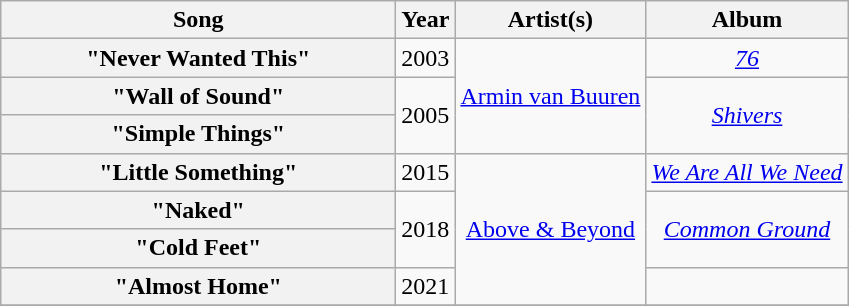<table class="wikitable plainrowheaders" style="text-align:center;" border="1">
<tr>
<th scope="col" style="width:16em;">Song</th>
<th scope="col">Year</th>
<th scope="col">Artist(s)</th>
<th scope="col">Album</th>
</tr>
<tr>
<th scope="row">"Never Wanted This"<br></th>
<td>2003</td>
<td rowspan="3"><a href='#'>Armin van Buuren</a></td>
<td><em><a href='#'>76</a></em></td>
</tr>
<tr>
<th scope="row">"Wall of Sound"<br></th>
<td rowspan="2">2005</td>
<td rowspan="2"><em><a href='#'>Shivers</a></em></td>
</tr>
<tr>
<th scope="row">"Simple Things"<br></th>
</tr>
<tr>
<th scope="row">"Little Something"<br></th>
<td>2015</td>
<td rowspan="4"><a href='#'>Above & Beyond</a></td>
<td><em><a href='#'>We Are All We Need</a></em></td>
</tr>
<tr>
<th scope="row">"Naked"<br></th>
<td rowspan="2">2018</td>
<td rowspan="2"><em><a href='#'>Common Ground</a></em></td>
</tr>
<tr>
<th scope="row">"Cold Feet"<br></th>
</tr>
<tr>
<th ! scope="row">"Almost Home"<br></th>
<td>2021</td>
<td></td>
</tr>
<tr>
</tr>
</table>
